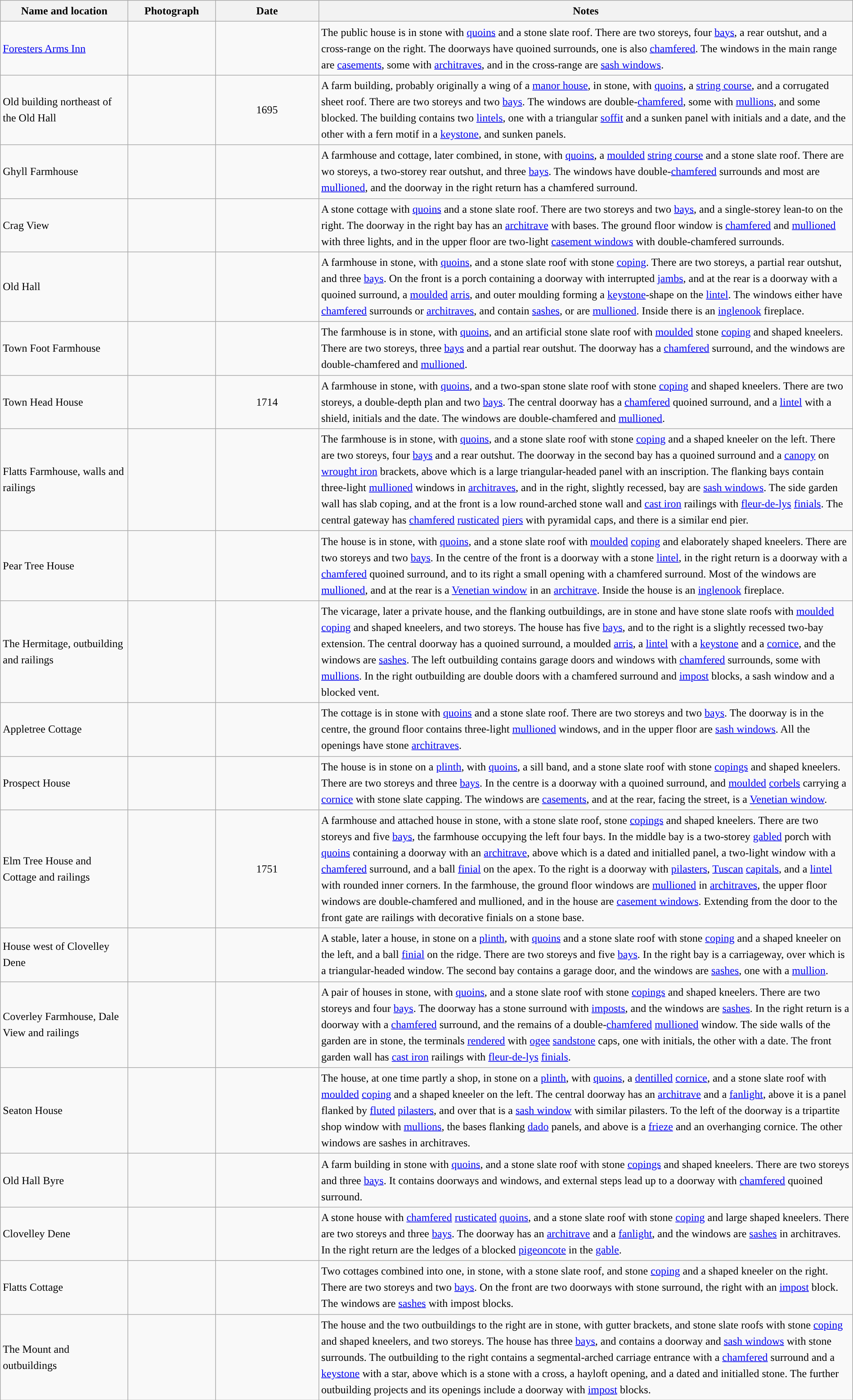<table class="wikitable sortable plainrowheaders" style="width:100%;border:0px;text-align:left;line-height:150%;">
<tr>
<th scope="col"  style="width:150px">Name and location</th>
<th scope="col"  style="width:100px" class="unsortable">Photograph</th>
<th scope="col"  style="width:120px">Date</th>
<th scope="col"  style="width:650px" class ="unsortable">Notes</th>
</tr>
<tr>
<td><a href='#'>Foresters Arms Inn</a><br><small></small></td>
<td></td>
<td align="center"></td>
<td>The public house is in stone with <a href='#'>quoins</a> and a stone slate roof.  There are two storeys, four <a href='#'>bays</a>, a rear outshut, and a cross-range on the right.  The doorways have quoined surrounds, one is also <a href='#'>chamfered</a>.  The windows in the main range are <a href='#'>casements</a>, some with <a href='#'>architraves</a>, and in the cross-range are <a href='#'>sash windows</a>.</td>
</tr>
<tr>
<td>Old building northeast of the Old Hall<br><small></small></td>
<td></td>
<td align="center">1695</td>
<td>A farm building, probably originally a wing of a <a href='#'>manor house</a>, in stone, with <a href='#'>quoins</a>, a <a href='#'>string course</a>, and a corrugated sheet roof.  There are two storeys and two <a href='#'>bays</a>.  The windows are double-<a href='#'>chamfered</a>, some with <a href='#'>mullions</a>, and some blocked.  The building contains two <a href='#'>lintels</a>, one with a triangular <a href='#'>soffit</a> and a sunken panel with initials and a date, and the other with a fern motif in a <a href='#'>keystone</a>, and sunken panels.</td>
</tr>
<tr>
<td>Ghyll Farmhouse<br><small></small></td>
<td></td>
<td align="center"></td>
<td>A farmhouse and cottage, later combined, in stone, with <a href='#'>quoins</a>, a <a href='#'>moulded</a> <a href='#'>string course</a> and a stone slate roof.  There are wo storeys, a two-storey rear outshut, and three <a href='#'>bays</a>.  The windows have double-<a href='#'>chamfered</a> surrounds and most are <a href='#'>mullioned</a>, and the doorway in the right return has a chamfered surround.</td>
</tr>
<tr>
<td>Crag View<br><small></small></td>
<td></td>
<td align="center"></td>
<td>A stone cottage with <a href='#'>quoins</a> and a stone slate roof.  There are two storeys and two <a href='#'>bays</a>, and a single-storey lean-to on the right.  The doorway in the right bay has an <a href='#'>architrave</a> with bases.  The ground floor window is <a href='#'>chamfered</a> and <a href='#'>mullioned</a> with three lights, and in the upper floor are two-light <a href='#'>casement windows</a> with double-chamfered surrounds.</td>
</tr>
<tr>
<td>Old Hall<br><small></small></td>
<td></td>
<td align="center"></td>
<td>A farmhouse in stone, with <a href='#'>quoins</a>, and a stone slate roof with stone <a href='#'>coping</a>.  There are two storeys, a partial rear outshut, and three <a href='#'>bays</a>.  On the front is a porch containing a doorway with interrupted <a href='#'>jambs</a>, and at the rear is a doorway with a quoined surround, a <a href='#'>moulded</a> <a href='#'>arris</a>, and outer moulding forming a <a href='#'>keystone</a>-shape on the <a href='#'>lintel</a>.  The windows either have <a href='#'>chamfered</a> surrounds or <a href='#'>architraves</a>, and contain <a href='#'>sashes</a>, or are <a href='#'>mullioned</a>.  Inside there is an <a href='#'>inglenook</a> fireplace.</td>
</tr>
<tr>
<td>Town Foot Farmhouse<br><small></small></td>
<td></td>
<td align="center"></td>
<td>The farmhouse is in stone, with <a href='#'>quoins</a>, and an artificial stone slate roof with <a href='#'>moulded</a> stone <a href='#'>coping</a> and shaped kneelers.  There are two storeys, three <a href='#'>bays</a> and a partial rear outshut.  The doorway has a <a href='#'>chamfered</a> surround, and the windows are double-chamfered and <a href='#'>mullioned</a>.</td>
</tr>
<tr>
<td>Town Head House<br><small></small></td>
<td></td>
<td align="center">1714</td>
<td>A farmhouse in stone, with <a href='#'>quoins</a>, and a two-span stone slate roof with stone <a href='#'>coping</a> and shaped kneelers.  There are two storeys, a double-depth plan and two <a href='#'>bays</a>.  The central doorway has a <a href='#'>chamfered</a> quoined surround, and a <a href='#'>lintel</a> with a shield, initials and the date.  The windows are double-chamfered and <a href='#'>mullioned</a>.</td>
</tr>
<tr>
<td>Flatts Farmhouse, walls and railings<br><small></small></td>
<td></td>
<td align="center"></td>
<td>The farmhouse is in stone, with <a href='#'>quoins</a>, and a stone slate roof with stone <a href='#'>coping</a> and a shaped kneeler on the left.  There are two storeys, four <a href='#'>bays</a> and a rear outshut.  The doorway in the second bay has a quoined surround and a <a href='#'>canopy</a> on <a href='#'>wrought iron</a> brackets, above which is a large triangular-headed panel with an inscription.  The flanking bays contain three-light <a href='#'>mullioned</a> windows in <a href='#'>architraves</a>, and in the right, slightly recessed, bay are <a href='#'>sash windows</a>.  The side garden wall has slab coping, and at the front is a low round-arched stone wall and <a href='#'>cast iron</a> railings with <a href='#'>fleur-de-lys</a> <a href='#'>finials</a>.  The central gateway has <a href='#'>chamfered</a> <a href='#'>rusticated</a> <a href='#'>piers</a> with pyramidal caps, and there is a similar end pier.</td>
</tr>
<tr>
<td>Pear Tree House<br><small></small></td>
<td></td>
<td align="center"></td>
<td>The house is in stone, with <a href='#'>quoins</a>, and a stone slate roof with <a href='#'>moulded</a> <a href='#'>coping</a> and elaborately shaped kneelers.  There are two storeys and two <a href='#'>bays</a>.  In the centre of the front is a doorway with a stone <a href='#'>lintel</a>, in the right return is a doorway with a <a href='#'>chamfered</a> quoined surround, and to its right a small opening with a chamfered surround.  Most of the windows are <a href='#'>mullioned</a>, and at the rear is a <a href='#'>Venetian window</a> in an <a href='#'>architrave</a>.  Inside the house is an <a href='#'>inglenook</a> fireplace.</td>
</tr>
<tr>
<td>The Hermitage, outbuilding and railings<br><small></small></td>
<td></td>
<td align="center"></td>
<td>The vicarage, later a private house, and the flanking outbuildings, are in stone and have stone slate roofs with <a href='#'>moulded</a> <a href='#'>coping</a> and shaped kneelers, and two storeys.  The house has five <a href='#'>bays</a>, and to the right is a slightly recessed two-bay extension.  The central doorway has a quoined surround, a moulded <a href='#'>arris</a>, a <a href='#'>lintel</a> with a <a href='#'>keystone</a> and a <a href='#'>cornice</a>, and the windows are <a href='#'>sashes</a>.  The left outbuilding contains garage doors and windows with <a href='#'>chamfered</a> surrounds, some with <a href='#'>mullions</a>.  In the right outbuilding are double doors with a chamfered surround and <a href='#'>impost</a> blocks, a sash window and a blocked vent.</td>
</tr>
<tr>
<td>Appletree Cottage<br><small></small></td>
<td></td>
<td align="center"></td>
<td>The cottage is in stone with <a href='#'>quoins</a> and a stone slate roof.  There are two storeys and two <a href='#'>bays</a>.  The doorway is in the centre, the ground floor contains three-light <a href='#'>mullioned</a> windows, and in the upper floor are <a href='#'>sash windows</a>.  All the openings have stone <a href='#'>architraves</a>.</td>
</tr>
<tr>
<td>Prospect House<br><small></small></td>
<td></td>
<td align="center"></td>
<td>The house is in stone on a <a href='#'>plinth</a>, with <a href='#'>quoins</a>, a sill band, and a stone slate roof with stone <a href='#'>copings</a> and shaped kneelers.  There are two storeys and three <a href='#'>bays</a>.  In the centre is a doorway with a quoined surround, and <a href='#'>moulded</a> <a href='#'>corbels</a> carrying a <a href='#'>cornice</a> with stone slate capping.  The windows are <a href='#'>casements</a>, and at the rear, facing the street, is a <a href='#'>Venetian window</a>.</td>
</tr>
<tr>
<td>Elm Tree House and Cottage and railings<br><small></small></td>
<td></td>
<td align="center">1751</td>
<td>A farmhouse and attached house in stone, with a stone slate roof, stone <a href='#'>copings</a> and shaped kneelers.  There are two storeys and five <a href='#'>bays</a>, the farmhouse occupying the left four bays.  In the middle bay is a two-storey <a href='#'>gabled</a> porch with <a href='#'>quoins</a> containing a doorway with an <a href='#'>architrave</a>, above which is a dated and initialled panel, a two-light window with a <a href='#'>chamfered</a> surround, and a ball <a href='#'>finial</a> on the apex.  To the right is a doorway with <a href='#'>pilasters</a>, <a href='#'>Tuscan</a> <a href='#'>capitals</a>, and a <a href='#'>lintel</a> with rounded inner corners.  In the farmhouse, the ground floor windows are <a href='#'>mullioned</a> in <a href='#'>architraves</a>, the upper floor windows are double-chamfered and mullioned, and in the house are <a href='#'>casement windows</a>.  Extending from the door to the front gate are railings with decorative finials on a stone base.</td>
</tr>
<tr>
<td>House west of Clovelley Dene<br><small></small></td>
<td></td>
<td align="center"></td>
<td>A stable, later a house, in stone on a <a href='#'>plinth</a>, with <a href='#'>quoins</a> and a stone slate roof with stone <a href='#'>coping</a> and a shaped kneeler on the left, and a ball <a href='#'>finial</a> on the ridge.  There are two storeys and five <a href='#'>bays</a>.  In the right bay is a carriageway, over which is a triangular-headed window.  The second bay contains a garage door, and the windows are <a href='#'>sashes</a>, one with a <a href='#'>mullion</a>.</td>
</tr>
<tr>
<td>Coverley Farmhouse, Dale View and railings<br><small></small></td>
<td></td>
<td align="center"></td>
<td>A pair of houses in stone, with <a href='#'>quoins</a>, and a stone slate roof with stone <a href='#'>copings</a> and shaped kneelers.  There are two storeys and four <a href='#'>bays</a>.  The doorway has a stone surround with <a href='#'>imposts</a>, and the windows are <a href='#'>sashes</a>.  In the right return is a doorway with a <a href='#'>chamfered</a> surround, and the remains of a double-<a href='#'>chamfered</a> <a href='#'>mullioned</a> window.  The side walls of the garden are in stone, the terminals <a href='#'>rendered</a> with <a href='#'>ogee</a> <a href='#'>sandstone</a> caps, one with initials, the other with a date.  The front garden wall has <a href='#'>cast iron</a> railings with <a href='#'>fleur-de-lys</a> <a href='#'>finials</a>.</td>
</tr>
<tr>
<td>Seaton House<br><small></small></td>
<td></td>
<td align="center"></td>
<td>The house, at one time partly a shop, in stone on a <a href='#'>plinth</a>, with <a href='#'>quoins</a>, a <a href='#'>dentilled</a> <a href='#'>cornice</a>, and a stone slate roof with <a href='#'>moulded</a> <a href='#'>coping</a> and a shaped kneeler on the left.  The central doorway has an <a href='#'>architrave</a> and a <a href='#'>fanlight</a>, above it is a panel flanked by <a href='#'>fluted</a> <a href='#'>pilasters</a>, and over that is a <a href='#'>sash window</a> with similar pilasters.  To the left of the doorway is a tripartite shop window with <a href='#'>mullions</a>, the bases flanking <a href='#'>dado</a> panels, and above is a <a href='#'>frieze</a> and an overhanging cornice.  The other windows  are sashes in architraves.</td>
</tr>
<tr>
<td>Old Hall Byre<br><small></small></td>
<td></td>
<td align="center"></td>
<td>A farm building in stone with <a href='#'>quoins</a>, and a stone slate roof with stone <a href='#'>copings</a> and shaped kneelers.  There are two storeys and three <a href='#'>bays</a>.  It contains doorways and windows, and external steps lead up to a doorway with <a href='#'>chamfered</a> quoined surround.</td>
</tr>
<tr>
<td>Clovelley Dene<br><small></small></td>
<td></td>
<td align="center"></td>
<td>A stone house with <a href='#'>chamfered</a> <a href='#'>rusticated</a> <a href='#'>quoins</a>, and a stone slate roof with stone <a href='#'>coping</a> and large shaped kneelers.  There are two storeys and three <a href='#'>bays</a>.  The doorway has an <a href='#'>architrave</a> and a <a href='#'>fanlight</a>, and the windows are <a href='#'>sashes</a> in architraves.  In the right return are the ledges of a blocked <a href='#'>pigeoncote</a> in the <a href='#'>gable</a>.</td>
</tr>
<tr>
<td>Flatts Cottage<br><small></small></td>
<td></td>
<td align="center"></td>
<td>Two cottages combined into one, in stone, with a stone slate roof, and stone <a href='#'>coping</a> and a shaped kneeler on the right.  There are two storeys and two <a href='#'>bays</a>.  On the front are two doorways with stone surround, the right with an <a href='#'>impost</a> block.  The windows are <a href='#'>sashes</a> with impost blocks.</td>
</tr>
<tr>
<td>The Mount and outbuildings<br><small></small></td>
<td></td>
<td align="center"></td>
<td>The house and the two outbuildings to the right are in stone, with gutter brackets, and stone slate roofs with stone <a href='#'>coping</a> and shaped kneelers, and two storeys.  The house has three <a href='#'>bays</a>, and contains a doorway and <a href='#'>sash windows</a> with stone surrounds.  The outbuilding to the right contains a segmental-arched carriage entrance with a <a href='#'>chamfered</a> surround and a <a href='#'>keystone</a> with a star, above which is a stone with a cross, a hayloft opening, and a dated and initialled stone.  The further outbuilding projects and its openings include a doorway with <a href='#'>impost</a> blocks.</td>
</tr>
<tr>
</tr>
</table>
